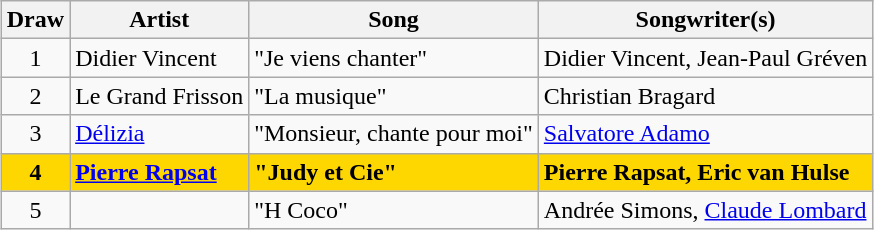<table class="sortable wikitable" style="margin: 1em auto 1em auto; text-align:left">
<tr>
<th>Draw</th>
<th>Artist</th>
<th>Song</th>
<th>Songwriter(s)</th>
</tr>
<tr>
<td align="center">1</td>
<td>Didier Vincent</td>
<td>"Je viens chanter"</td>
<td>Didier Vincent, Jean-Paul Gréven</td>
</tr>
<tr>
<td align="center">2</td>
<td>Le Grand Frisson</td>
<td>"La musique"</td>
<td>Christian Bragard</td>
</tr>
<tr>
<td align="center">3</td>
<td><a href='#'>Délizia</a></td>
<td>"Monsieur, chante pour moi"</td>
<td><a href='#'>Salvatore Adamo</a></td>
</tr>
<tr style="font-weight:bold; background:gold;">
<td align="center">4</td>
<td><a href='#'>Pierre Rapsat</a></td>
<td>"Judy et Cie"</td>
<td>Pierre Rapsat, Eric van Hulse</td>
</tr>
<tr>
<td align="center">5</td>
<td></td>
<td>"H Coco"</td>
<td>Andrée Simons, <a href='#'>Claude Lombard</a></td>
</tr>
</table>
